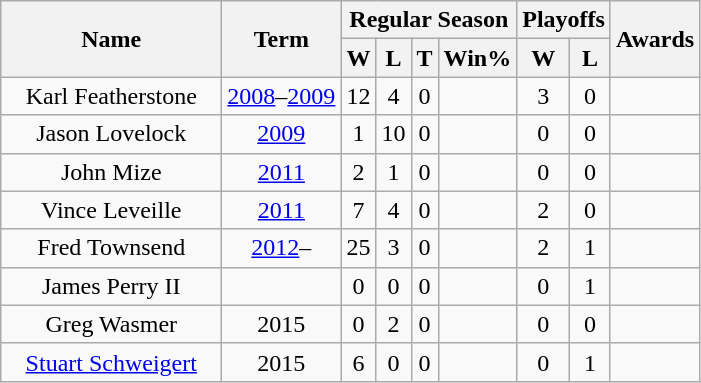<table class="wikitable">
<tr>
<th rowspan="2" style="width:140px;">Name</th>
<th rowspan="2">Term</th>
<th colspan="4">Regular Season</th>
<th colspan="2">Playoffs</th>
<th rowspan="2">Awards</th>
</tr>
<tr>
<th>W</th>
<th>L</th>
<th>T</th>
<th>Win%</th>
<th>W</th>
<th>L</th>
</tr>
<tr>
<td style="text-align:center;">Karl Featherstone</td>
<td style="text-align:center;"><a href='#'>2008</a>–<a href='#'>2009</a></td>
<td style="text-align:center;">12</td>
<td style="text-align:center;">4</td>
<td style="text-align:center;">0</td>
<td style="text-align:center;"></td>
<td style="text-align:center;">3</td>
<td style="text-align:center;">0</td>
<td></td>
</tr>
<tr>
<td style="text-align:center;">Jason Lovelock</td>
<td style="text-align:center;"><a href='#'>2009</a></td>
<td style="text-align:center;">1</td>
<td style="text-align:center;">10</td>
<td style="text-align:center;">0</td>
<td style="text-align:center;"></td>
<td style="text-align:center;">0</td>
<td style="text-align:center;">0</td>
<td></td>
</tr>
<tr>
<td style="text-align:center;">John Mize</td>
<td style="text-align:center;"><a href='#'>2011</a></td>
<td style="text-align:center;">2</td>
<td style="text-align:center;">1</td>
<td style="text-align:center;">0</td>
<td style="text-align:center;"></td>
<td style="text-align:center;">0</td>
<td style="text-align:center;">0</td>
<td style="text-align:center;"></td>
</tr>
<tr>
<td style="text-align:center;">Vince Leveille</td>
<td style="text-align:center;"><a href='#'>2011</a></td>
<td style="text-align:center;">7</td>
<td style="text-align:center;">4</td>
<td style="text-align:center;">0</td>
<td style="text-align:center;"></td>
<td style="text-align:center;">2</td>
<td style="text-align:center;">0</td>
<td style="text-align:center;"></td>
</tr>
<tr>
<td style="text-align:center;">Fred Townsend</td>
<td style="text-align:center;"><a href='#'>2012</a>–</td>
<td style="text-align:center;">25</td>
<td style="text-align:center;">3</td>
<td style="text-align:center;">0</td>
<td style="text-align:center;"></td>
<td style="text-align:center;">2</td>
<td style="text-align:center;">1</td>
<td style="text-align:center;"></td>
</tr>
<tr>
<td style="text-align:center;">James Perry II</td>
<td style="text-align:center;"></td>
<td style="text-align:center;">0</td>
<td style="text-align:center;">0</td>
<td style="text-align:center;">0</td>
<td style="text-align:center;"></td>
<td style="text-align:center;">0</td>
<td style="text-align:center;">1</td>
<td style="text-align:center;"></td>
</tr>
<tr>
<td style="text-align:center;">Greg Wasmer</td>
<td style="text-align:center;">2015</td>
<td style="text-align:center;">0</td>
<td style="text-align:center;">2</td>
<td style="text-align:center;">0</td>
<td style="text-align:center;"></td>
<td style="text-align:center;">0</td>
<td style="text-align:center;">0</td>
<td style="text-align:center;"></td>
</tr>
<tr>
<td style="text-align:center;"><a href='#'>Stuart Schweigert</a></td>
<td style="text-align:center;">2015</td>
<td style="text-align:center;">6</td>
<td style="text-align:center;">0</td>
<td style="text-align:center;">0</td>
<td style="text-align:center;"></td>
<td style="text-align:center;">0</td>
<td style="text-align:center;">1</td>
<td style="text-align:center;"></td>
</tr>
</table>
